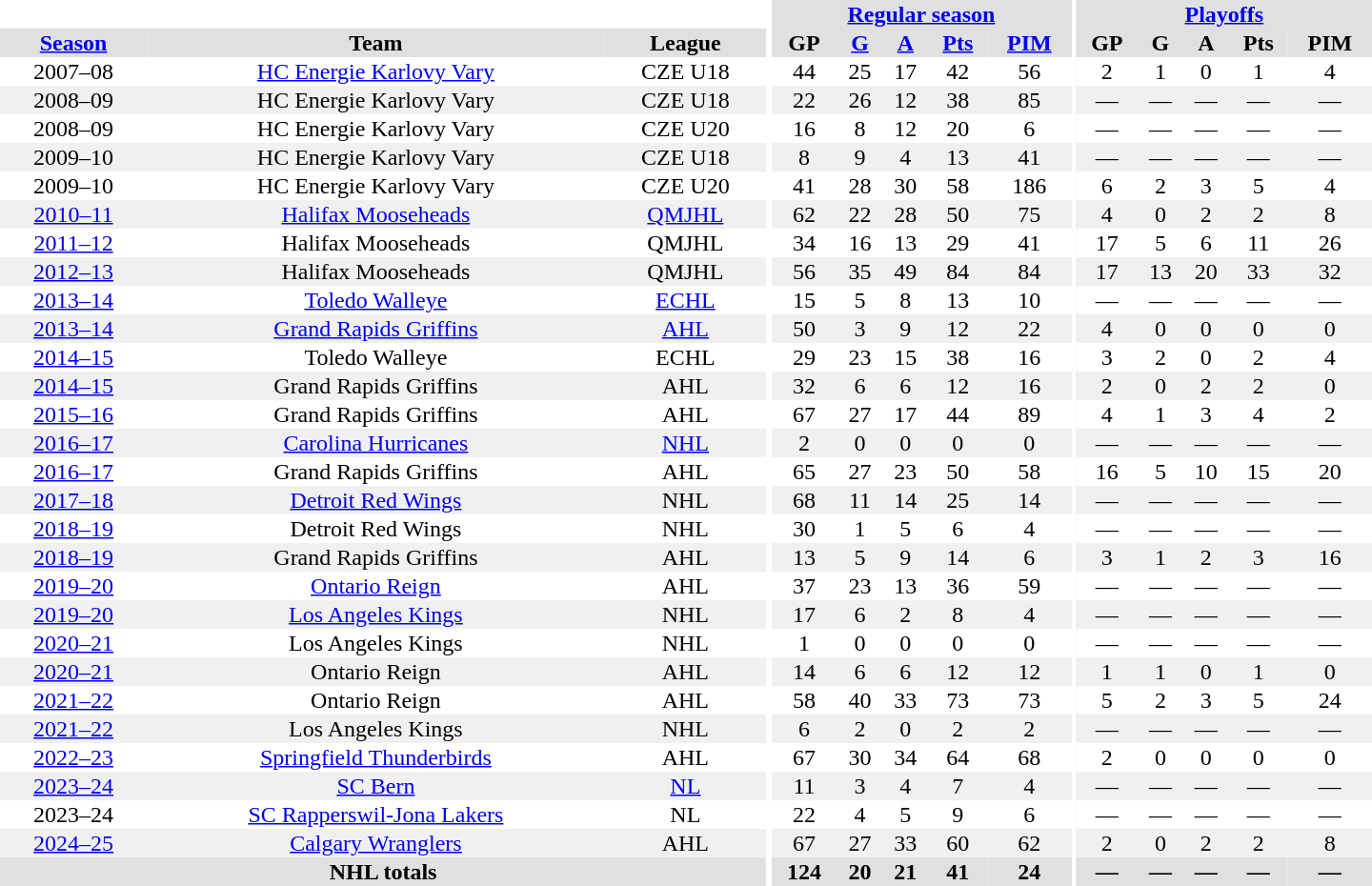<table border="0" cellpadding="1" cellspacing="0" style="text-align:center; width:60em;">
<tr bgcolor="#e0e0e0">
<th colspan="3" bgcolor="#ffffff"></th>
<th rowspan="99" bgcolor="#ffffff"></th>
<th colspan="5"><a href='#'>Regular season</a></th>
<th rowspan="99" bgcolor="#ffffff"></th>
<th colspan="5"><a href='#'>Playoffs</a></th>
</tr>
<tr bgcolor="#e0e0e0">
<th><a href='#'>Season</a></th>
<th>Team</th>
<th>League</th>
<th>GP</th>
<th><a href='#'>G</a></th>
<th><a href='#'>A</a></th>
<th><a href='#'>Pts</a></th>
<th><a href='#'>PIM</a></th>
<th>GP</th>
<th>G</th>
<th>A</th>
<th>Pts</th>
<th>PIM</th>
</tr>
<tr>
<td>2007–08</td>
<td><a href='#'>HC Energie Karlovy Vary</a></td>
<td>CZE U18</td>
<td>44</td>
<td>25</td>
<td>17</td>
<td>42</td>
<td>56</td>
<td>2</td>
<td>1</td>
<td>0</td>
<td>1</td>
<td>4</td>
</tr>
<tr bgcolor="#f0f0f0">
<td>2008–09</td>
<td>HC Energie Karlovy Vary</td>
<td>CZE U18</td>
<td>22</td>
<td>26</td>
<td>12</td>
<td>38</td>
<td>85</td>
<td>—</td>
<td>—</td>
<td>—</td>
<td>—</td>
<td>—</td>
</tr>
<tr>
<td>2008–09</td>
<td>HC Energie Karlovy Vary</td>
<td>CZE U20</td>
<td>16</td>
<td>8</td>
<td>12</td>
<td>20</td>
<td>6</td>
<td>—</td>
<td>—</td>
<td>—</td>
<td>—</td>
<td>—</td>
</tr>
<tr bgcolor="#f0f0f0">
<td>2009–10</td>
<td>HC Energie Karlovy Vary</td>
<td>CZE U18</td>
<td>8</td>
<td>9</td>
<td>4</td>
<td>13</td>
<td>41</td>
<td>—</td>
<td>—</td>
<td>—</td>
<td>—</td>
<td>—</td>
</tr>
<tr>
<td>2009–10</td>
<td>HC Energie Karlovy Vary</td>
<td>CZE U20</td>
<td>41</td>
<td>28</td>
<td>30</td>
<td>58</td>
<td>186</td>
<td>6</td>
<td>2</td>
<td>3</td>
<td>5</td>
<td>4</td>
</tr>
<tr bgcolor="#f0f0f0">
<td><a href='#'>2010–11</a></td>
<td><a href='#'>Halifax Mooseheads</a></td>
<td><a href='#'>QMJHL</a></td>
<td>62</td>
<td>22</td>
<td>28</td>
<td>50</td>
<td>75</td>
<td>4</td>
<td>0</td>
<td>2</td>
<td>2</td>
<td>8</td>
</tr>
<tr>
<td><a href='#'>2011–12</a></td>
<td>Halifax Mooseheads</td>
<td>QMJHL</td>
<td>34</td>
<td>16</td>
<td>13</td>
<td>29</td>
<td>41</td>
<td>17</td>
<td>5</td>
<td>6</td>
<td>11</td>
<td>26</td>
</tr>
<tr bgcolor="#f0f0f0">
<td><a href='#'>2012–13</a></td>
<td>Halifax Mooseheads</td>
<td>QMJHL</td>
<td>56</td>
<td>35</td>
<td>49</td>
<td>84</td>
<td>84</td>
<td>17</td>
<td>13</td>
<td>20</td>
<td>33</td>
<td>32</td>
</tr>
<tr>
<td><a href='#'>2013–14</a></td>
<td><a href='#'>Toledo Walleye</a></td>
<td><a href='#'>ECHL</a></td>
<td>15</td>
<td>5</td>
<td>8</td>
<td>13</td>
<td>10</td>
<td>—</td>
<td>—</td>
<td>—</td>
<td>—</td>
<td>—</td>
</tr>
<tr bgcolor="#f0f0f0">
<td><a href='#'>2013–14</a></td>
<td><a href='#'>Grand Rapids Griffins</a></td>
<td><a href='#'>AHL</a></td>
<td>50</td>
<td>3</td>
<td>9</td>
<td>12</td>
<td>22</td>
<td>4</td>
<td>0</td>
<td>0</td>
<td>0</td>
<td>0</td>
</tr>
<tr>
<td><a href='#'>2014–15</a></td>
<td>Toledo Walleye</td>
<td>ECHL</td>
<td>29</td>
<td>23</td>
<td>15</td>
<td>38</td>
<td>16</td>
<td>3</td>
<td>2</td>
<td>0</td>
<td>2</td>
<td>4</td>
</tr>
<tr bgcolor="#f0f0f0">
<td><a href='#'>2014–15</a></td>
<td>Grand Rapids Griffins</td>
<td>AHL</td>
<td>32</td>
<td>6</td>
<td>6</td>
<td>12</td>
<td>16</td>
<td>2</td>
<td>0</td>
<td>2</td>
<td>2</td>
<td>0</td>
</tr>
<tr>
<td><a href='#'>2015–16</a></td>
<td>Grand Rapids Griffins</td>
<td>AHL</td>
<td>67</td>
<td>27</td>
<td>17</td>
<td>44</td>
<td>89</td>
<td>4</td>
<td>1</td>
<td>3</td>
<td>4</td>
<td>2</td>
</tr>
<tr bgcolor="#f0f0f0">
<td><a href='#'>2016–17</a></td>
<td><a href='#'>Carolina Hurricanes</a></td>
<td><a href='#'>NHL</a></td>
<td>2</td>
<td>0</td>
<td>0</td>
<td>0</td>
<td>0</td>
<td>—</td>
<td>—</td>
<td>—</td>
<td>—</td>
<td>—</td>
</tr>
<tr>
<td><a href='#'>2016–17</a></td>
<td>Grand Rapids Griffins</td>
<td>AHL</td>
<td>65</td>
<td>27</td>
<td>23</td>
<td>50</td>
<td>58</td>
<td>16</td>
<td>5</td>
<td>10</td>
<td>15</td>
<td>20</td>
</tr>
<tr bgcolor="#f0f0f0">
<td><a href='#'>2017–18</a></td>
<td><a href='#'>Detroit Red Wings</a></td>
<td>NHL</td>
<td>68</td>
<td>11</td>
<td>14</td>
<td>25</td>
<td>14</td>
<td>—</td>
<td>—</td>
<td>—</td>
<td>—</td>
<td>—</td>
</tr>
<tr>
<td><a href='#'>2018–19</a></td>
<td>Detroit Red Wings</td>
<td>NHL</td>
<td>30</td>
<td>1</td>
<td>5</td>
<td>6</td>
<td>4</td>
<td>—</td>
<td>—</td>
<td>—</td>
<td>—</td>
<td>—</td>
</tr>
<tr bgcolor="#f0f0f0">
<td><a href='#'>2018–19</a></td>
<td>Grand Rapids Griffins</td>
<td>AHL</td>
<td>13</td>
<td>5</td>
<td>9</td>
<td>14</td>
<td>6</td>
<td>3</td>
<td>1</td>
<td>2</td>
<td>3</td>
<td>16</td>
</tr>
<tr>
<td><a href='#'>2019–20</a></td>
<td><a href='#'>Ontario Reign</a></td>
<td>AHL</td>
<td>37</td>
<td>23</td>
<td>13</td>
<td>36</td>
<td>59</td>
<td>—</td>
<td>—</td>
<td>—</td>
<td>—</td>
<td>—</td>
</tr>
<tr bgcolor="#f0f0f0">
<td><a href='#'>2019–20</a></td>
<td><a href='#'>Los Angeles Kings</a></td>
<td>NHL</td>
<td>17</td>
<td>6</td>
<td>2</td>
<td>8</td>
<td>4</td>
<td>—</td>
<td>—</td>
<td>—</td>
<td>—</td>
<td>—</td>
</tr>
<tr>
<td><a href='#'>2020–21</a></td>
<td>Los Angeles Kings</td>
<td>NHL</td>
<td>1</td>
<td>0</td>
<td>0</td>
<td>0</td>
<td>0</td>
<td>—</td>
<td>—</td>
<td>—</td>
<td>—</td>
<td>—</td>
</tr>
<tr bgcolor="#f0f0f0">
<td><a href='#'>2020–21</a></td>
<td>Ontario Reign</td>
<td>AHL</td>
<td>14</td>
<td>6</td>
<td>6</td>
<td>12</td>
<td>12</td>
<td>1</td>
<td>1</td>
<td>0</td>
<td>1</td>
<td>0</td>
</tr>
<tr>
<td><a href='#'>2021–22</a></td>
<td>Ontario Reign</td>
<td>AHL</td>
<td>58</td>
<td>40</td>
<td>33</td>
<td>73</td>
<td>73</td>
<td>5</td>
<td>2</td>
<td>3</td>
<td>5</td>
<td>24</td>
</tr>
<tr bgcolor="#f0f0f0">
<td><a href='#'>2021–22</a></td>
<td>Los Angeles Kings</td>
<td>NHL</td>
<td>6</td>
<td>2</td>
<td>0</td>
<td>2</td>
<td>2</td>
<td>—</td>
<td>—</td>
<td>—</td>
<td>—</td>
<td>—</td>
</tr>
<tr>
<td><a href='#'>2022–23</a></td>
<td><a href='#'>Springfield Thunderbirds</a></td>
<td>AHL</td>
<td>67</td>
<td>30</td>
<td>34</td>
<td>64</td>
<td>68</td>
<td>2</td>
<td>0</td>
<td>0</td>
<td>0</td>
<td>0</td>
</tr>
<tr bgcolor="#f0f0f0">
<td><a href='#'>2023–24</a></td>
<td><a href='#'>SC Bern</a></td>
<td><a href='#'>NL</a></td>
<td>11</td>
<td>3</td>
<td>4</td>
<td>7</td>
<td>4</td>
<td>—</td>
<td>—</td>
<td>—</td>
<td>—</td>
<td>—</td>
</tr>
<tr>
<td>2023–24</td>
<td><a href='#'>SC Rapperswil-Jona Lakers</a></td>
<td>NL</td>
<td>22</td>
<td>4</td>
<td>5</td>
<td>9</td>
<td>6</td>
<td>—</td>
<td>—</td>
<td>—</td>
<td>—</td>
<td>—</td>
</tr>
<tr bgcolor="#f0f0f0">
<td><a href='#'>2024–25</a></td>
<td><a href='#'>Calgary Wranglers</a></td>
<td>AHL</td>
<td>67</td>
<td>27</td>
<td>33</td>
<td>60</td>
<td>62</td>
<td>2</td>
<td>0</td>
<td>2</td>
<td>2</td>
<td>8</td>
</tr>
<tr bgcolor="#e0e0e0">
<th colspan="3">NHL totals</th>
<th>124</th>
<th>20</th>
<th>21</th>
<th>41</th>
<th>24</th>
<th>—</th>
<th>—</th>
<th>—</th>
<th>—</th>
<th>—</th>
</tr>
</table>
